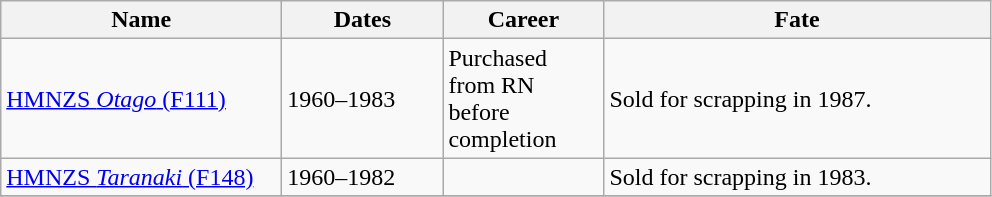<table class="wikitable">
<tr>
<th width="180">Name</th>
<th width="100">Dates</th>
<th width="100">Career</th>
<th width="250">Fate</th>
</tr>
<tr>
<td><a href='#'>HMNZS <em>Otago</em> (F111)</a></td>
<td>1960–1983</td>
<td>Purchased from RN before completion</td>
<td>Sold for scrapping in 1987.</td>
</tr>
<tr>
<td><a href='#'>HMNZS <em>Taranaki</em> (F148)</a></td>
<td>1960–1982</td>
<td> </td>
<td>Sold for scrapping in 1983.</td>
</tr>
<tr>
</tr>
</table>
